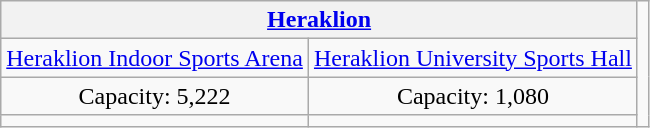<table class="wikitable" style="text-align:center;">
<tr>
<th colspan=2><a href='#'>Heraklion</a></th>
<td rowspan="4"><br></td>
</tr>
<tr>
<td><a href='#'>Heraklion Indoor Sports Arena</a></td>
<td><a href='#'>Heraklion University Sports Hall</a></td>
</tr>
<tr>
<td>Capacity: 5,222</td>
<td>Capacity: 1,080</td>
</tr>
<tr>
<td></td>
<td></td>
</tr>
</table>
